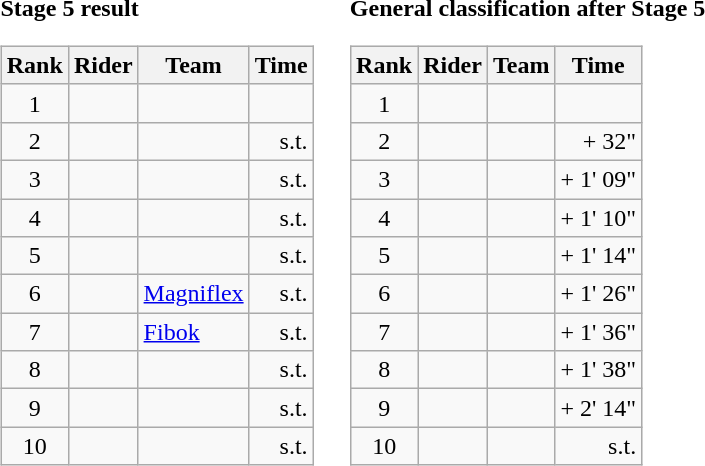<table>
<tr>
<td><strong>Stage 5 result</strong><br><table class="wikitable">
<tr>
<th scope="col">Rank</th>
<th scope="col">Rider</th>
<th scope="col">Team</th>
<th scope="col">Time</th>
</tr>
<tr>
<td style="text-align:center;">1</td>
<td></td>
<td></td>
<td style="text-align:right;"></td>
</tr>
<tr>
<td style="text-align:center;">2</td>
<td></td>
<td></td>
<td style="text-align:right;">s.t.</td>
</tr>
<tr>
<td style="text-align:center;">3</td>
<td></td>
<td></td>
<td style="text-align:right;">s.t.</td>
</tr>
<tr>
<td style="text-align:center;">4</td>
<td></td>
<td></td>
<td style="text-align:right;">s.t.</td>
</tr>
<tr>
<td style="text-align:center;">5</td>
<td></td>
<td></td>
<td style="text-align:right;">s.t.</td>
</tr>
<tr>
<td style="text-align:center;">6</td>
<td></td>
<td><a href='#'>Magniflex</a></td>
<td style="text-align:right;">s.t.</td>
</tr>
<tr>
<td style="text-align:center;">7</td>
<td></td>
<td><a href='#'>Fibok</a></td>
<td style="text-align:right;">s.t.</td>
</tr>
<tr>
<td style="text-align:center;">8</td>
<td></td>
<td></td>
<td style="text-align:right;">s.t.</td>
</tr>
<tr>
<td style="text-align:center;">9</td>
<td></td>
<td></td>
<td style="text-align:right;">s.t.</td>
</tr>
<tr>
<td style="text-align:center;">10</td>
<td></td>
<td></td>
<td style="text-align:right;">s.t.</td>
</tr>
</table>
</td>
<td></td>
<td><strong>General classification after Stage 5</strong><br><table class="wikitable">
<tr>
<th scope="col">Rank</th>
<th scope="col">Rider</th>
<th scope="col">Team</th>
<th scope="col">Time</th>
</tr>
<tr>
<td style="text-align:center;">1</td>
<td></td>
<td></td>
<td style="text-align:right;"></td>
</tr>
<tr>
<td style="text-align:center;">2</td>
<td></td>
<td></td>
<td style="text-align:right;">+ 32"</td>
</tr>
<tr>
<td style="text-align:center;">3</td>
<td></td>
<td></td>
<td style="text-align:right;">+ 1' 09"</td>
</tr>
<tr>
<td style="text-align:center;">4</td>
<td></td>
<td></td>
<td style="text-align:right;">+ 1' 10"</td>
</tr>
<tr>
<td style="text-align:center;">5</td>
<td></td>
<td></td>
<td style="text-align:right;">+ 1' 14"</td>
</tr>
<tr>
<td style="text-align:center;">6</td>
<td></td>
<td></td>
<td style="text-align:right;">+ 1' 26"</td>
</tr>
<tr>
<td style="text-align:center;">7</td>
<td></td>
<td></td>
<td style="text-align:right;">+ 1' 36"</td>
</tr>
<tr>
<td style="text-align:center;">8</td>
<td></td>
<td></td>
<td style="text-align:right;">+ 1' 38"</td>
</tr>
<tr>
<td style="text-align:center;">9</td>
<td></td>
<td></td>
<td style="text-align:right;">+ 2' 14"</td>
</tr>
<tr>
<td style="text-align:center;">10</td>
<td></td>
<td></td>
<td style="text-align:right;">s.t.</td>
</tr>
</table>
</td>
</tr>
</table>
